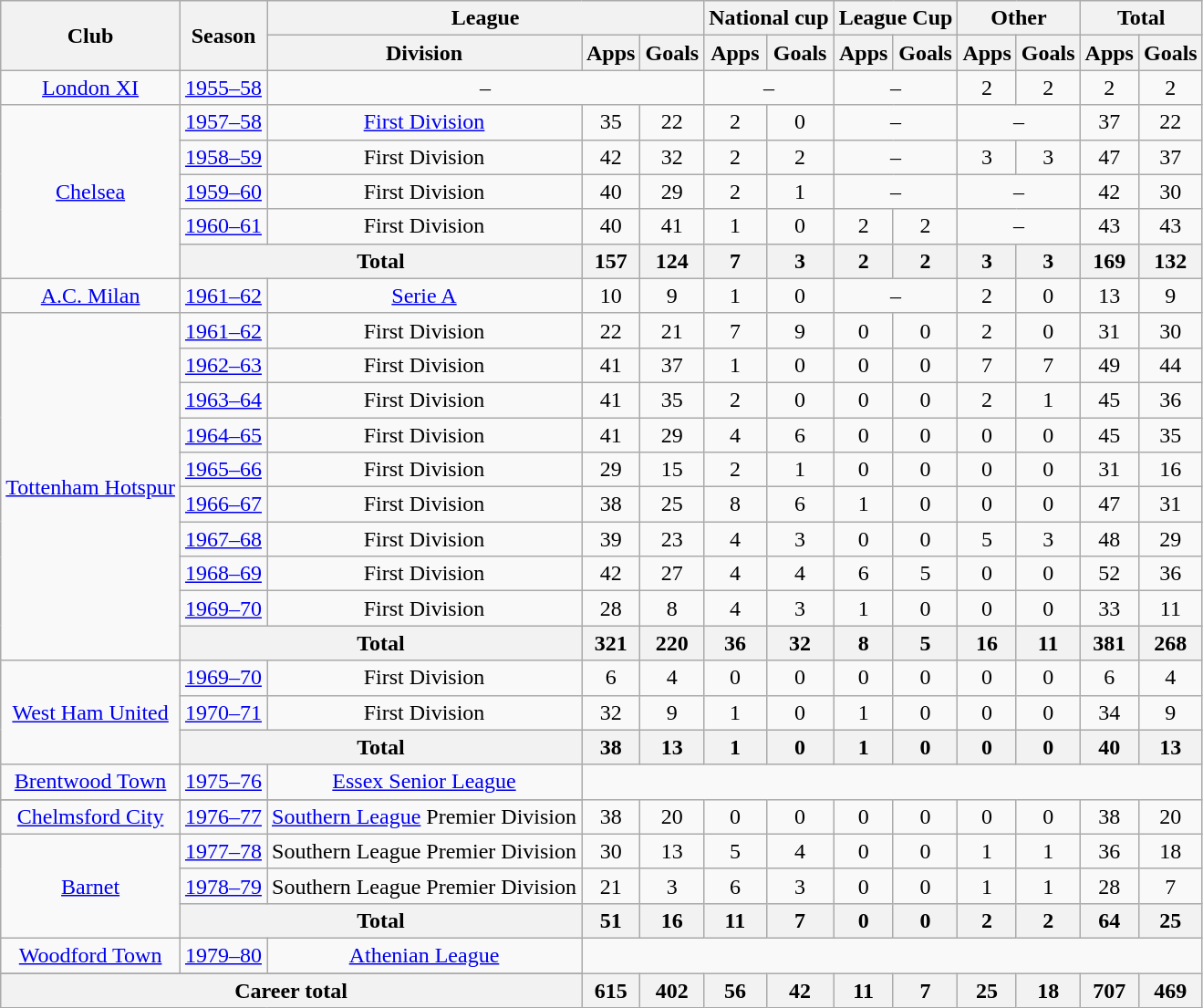<table class=wikitable style=text-align:center>
<tr>
<th rowspan="2">Club</th>
<th rowspan="2">Season</th>
<th colspan="3">League</th>
<th colspan="2">National cup</th>
<th colspan="2">League Cup</th>
<th colspan="2">Other</th>
<th colspan="2">Total</th>
</tr>
<tr>
<th>Division</th>
<th>Apps</th>
<th>Goals</th>
<th>Apps</th>
<th>Goals</th>
<th>Apps</th>
<th>Goals</th>
<th>Apps</th>
<th>Goals</th>
<th>Apps</th>
<th>Goals</th>
</tr>
<tr>
<td><a href='#'>London XI</a></td>
<td><a href='#'>1955–58</a></td>
<td colspan="3">–</td>
<td colspan="2">–</td>
<td colspan="2">–</td>
<td>2</td>
<td>2</td>
<td>2</td>
<td>2</td>
</tr>
<tr>
<td rowspan="5"><a href='#'>Chelsea</a></td>
<td><a href='#'>1957–58</a></td>
<td><a href='#'>First Division</a></td>
<td>35</td>
<td>22</td>
<td>2</td>
<td>0</td>
<td colspan="2">–</td>
<td colspan="2">–</td>
<td>37</td>
<td>22</td>
</tr>
<tr>
<td><a href='#'>1958–59</a></td>
<td>First Division</td>
<td>42</td>
<td>32</td>
<td>2</td>
<td>2</td>
<td colspan="2">–</td>
<td>3</td>
<td>3</td>
<td>47</td>
<td>37</td>
</tr>
<tr>
<td><a href='#'>1959–60</a></td>
<td>First Division</td>
<td>40</td>
<td>29</td>
<td>2</td>
<td>1</td>
<td colspan="2">–</td>
<td colspan="2">–</td>
<td>42</td>
<td>30</td>
</tr>
<tr>
<td><a href='#'>1960–61</a></td>
<td>First Division</td>
<td>40</td>
<td>41</td>
<td>1</td>
<td>0</td>
<td>2</td>
<td>2</td>
<td colspan="2">–</td>
<td>43</td>
<td>43</td>
</tr>
<tr>
<th colspan="2">Total</th>
<th>157</th>
<th>124</th>
<th>7</th>
<th>3</th>
<th>2</th>
<th>2</th>
<th>3</th>
<th>3</th>
<th>169</th>
<th>132</th>
</tr>
<tr>
<td><a href='#'>A.C. Milan</a></td>
<td><a href='#'>1961–62</a></td>
<td><a href='#'>Serie A</a></td>
<td>10</td>
<td>9</td>
<td>1</td>
<td>0</td>
<td colspan="2">–</td>
<td>2</td>
<td>0</td>
<td>13</td>
<td>9</td>
</tr>
<tr>
<td rowspan="10"><a href='#'>Tottenham Hotspur</a></td>
<td><a href='#'>1961–62</a></td>
<td>First Division</td>
<td>22</td>
<td>21</td>
<td>7</td>
<td>9</td>
<td>0</td>
<td>0</td>
<td>2</td>
<td>0</td>
<td>31</td>
<td>30</td>
</tr>
<tr>
<td><a href='#'>1962–63</a></td>
<td>First Division</td>
<td>41</td>
<td>37</td>
<td>1</td>
<td>0</td>
<td>0</td>
<td>0</td>
<td>7</td>
<td>7</td>
<td>49</td>
<td>44</td>
</tr>
<tr>
<td><a href='#'>1963–64</a></td>
<td>First Division</td>
<td>41</td>
<td>35</td>
<td>2</td>
<td>0</td>
<td>0</td>
<td>0</td>
<td>2</td>
<td>1</td>
<td>45</td>
<td>36</td>
</tr>
<tr>
<td><a href='#'>1964–65</a></td>
<td>First Division</td>
<td>41</td>
<td>29</td>
<td>4</td>
<td>6</td>
<td>0</td>
<td>0</td>
<td>0</td>
<td>0</td>
<td>45</td>
<td>35</td>
</tr>
<tr>
<td><a href='#'>1965–66</a></td>
<td>First Division</td>
<td>29</td>
<td>15</td>
<td>2</td>
<td>1</td>
<td>0</td>
<td>0</td>
<td>0</td>
<td>0</td>
<td>31</td>
<td>16</td>
</tr>
<tr>
<td><a href='#'>1966–67</a></td>
<td>First Division</td>
<td>38</td>
<td>25</td>
<td>8</td>
<td>6</td>
<td>1</td>
<td>0</td>
<td>0</td>
<td>0</td>
<td>47</td>
<td>31</td>
</tr>
<tr>
<td><a href='#'>1967–68</a></td>
<td>First Division</td>
<td>39</td>
<td>23</td>
<td>4</td>
<td>3</td>
<td>0</td>
<td>0</td>
<td>5</td>
<td>3</td>
<td>48</td>
<td>29</td>
</tr>
<tr>
<td><a href='#'>1968–69</a></td>
<td>First Division</td>
<td>42</td>
<td>27</td>
<td>4</td>
<td>4</td>
<td>6</td>
<td>5</td>
<td>0</td>
<td>0</td>
<td>52</td>
<td>36</td>
</tr>
<tr>
<td><a href='#'>1969–70</a></td>
<td>First Division</td>
<td>28</td>
<td>8</td>
<td>4</td>
<td>3</td>
<td>1</td>
<td>0</td>
<td>0</td>
<td>0</td>
<td>33</td>
<td>11</td>
</tr>
<tr>
<th colspan="2">Total</th>
<th>321</th>
<th>220</th>
<th>36</th>
<th>32</th>
<th>8</th>
<th>5</th>
<th>16</th>
<th>11</th>
<th>381</th>
<th>268</th>
</tr>
<tr>
<td rowspan="3"><a href='#'>West Ham United</a></td>
<td><a href='#'>1969–70</a></td>
<td>First Division</td>
<td>6</td>
<td>4</td>
<td>0</td>
<td>0</td>
<td>0</td>
<td>0</td>
<td>0</td>
<td>0</td>
<td>6</td>
<td>4</td>
</tr>
<tr>
<td><a href='#'>1970–71</a></td>
<td>First Division</td>
<td>32</td>
<td>9</td>
<td>1</td>
<td>0</td>
<td>1</td>
<td>0</td>
<td>0</td>
<td>0</td>
<td>34</td>
<td>9</td>
</tr>
<tr>
<th colspan="2">Total</th>
<th>38</th>
<th>13</th>
<th>1</th>
<th>0</th>
<th>1</th>
<th>0</th>
<th>0</th>
<th>0</th>
<th>40</th>
<th>13</th>
</tr>
<tr>
<td><a href='#'>Brentwood Town</a></td>
<td><a href='#'>1975–76</a></td>
<td><a href='#'>Essex Senior League</a></td>
</tr>
<tr ||-||-||-||-||-||-||-||-||->
</tr>
<tr>
<td><a href='#'>Chelmsford City</a></td>
<td><a href='#'>1976–77</a></td>
<td><a href='#'>Southern League</a> Premier Division</td>
<td>38</td>
<td>20</td>
<td>0</td>
<td>0</td>
<td>0</td>
<td>0</td>
<td>0</td>
<td>0</td>
<td>38</td>
<td>20</td>
</tr>
<tr>
<td rowspan="3"><a href='#'>Barnet</a></td>
<td><a href='#'>1977–78</a></td>
<td>Southern League Premier Division</td>
<td>30</td>
<td>13</td>
<td>5</td>
<td>4</td>
<td>0</td>
<td>0</td>
<td>1</td>
<td>1</td>
<td>36</td>
<td>18</td>
</tr>
<tr>
<td><a href='#'>1978–79</a></td>
<td>Southern League Premier Division</td>
<td>21</td>
<td>3</td>
<td>6</td>
<td>3</td>
<td>0</td>
<td>0</td>
<td>1</td>
<td>1</td>
<td>28</td>
<td>7</td>
</tr>
<tr>
<th colspan="2">Total</th>
<th>51</th>
<th>16</th>
<th>11</th>
<th>7</th>
<th>0</th>
<th>0</th>
<th>2</th>
<th>2</th>
<th>64</th>
<th>25</th>
</tr>
<tr>
<td><a href='#'>Woodford Town</a></td>
<td><a href='#'>1979–80</a></td>
<td><a href='#'>Athenian League</a></td>
</tr>
<tr ||-||-||-||-||-||-||-||-||->
</tr>
<tr>
<th colspan="3">Career total</th>
<th>615</th>
<th>402</th>
<th>56</th>
<th>42</th>
<th>11</th>
<th>7</th>
<th>25</th>
<th>18</th>
<th>707</th>
<th>469</th>
</tr>
</table>
